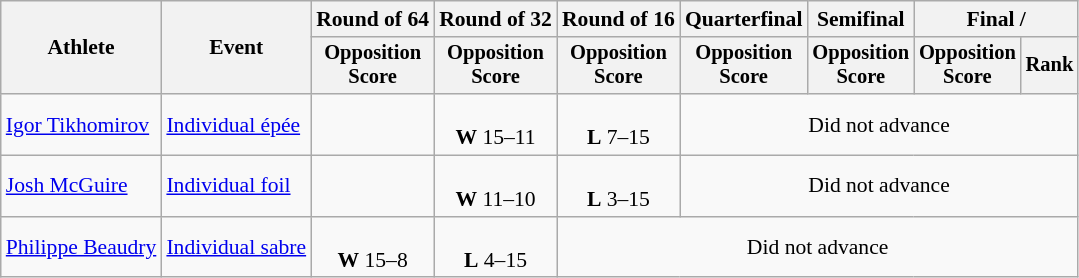<table class="wikitable" style="font-size:90%">
<tr>
<th rowspan="2">Athlete</th>
<th rowspan="2">Event</th>
<th>Round of 64</th>
<th>Round of 32</th>
<th>Round of 16</th>
<th>Quarterfinal</th>
<th>Semifinal</th>
<th colspan=2>Final / </th>
</tr>
<tr style="font-size:95%">
<th>Opposition <br> Score</th>
<th>Opposition <br> Score</th>
<th>Opposition <br> Score</th>
<th>Opposition <br> Score</th>
<th>Opposition <br> Score</th>
<th>Opposition <br> Score</th>
<th>Rank</th>
</tr>
<tr align=center>
<td align=left><a href='#'>Igor Tikhomirov</a></td>
<td align=left><a href='#'>Individual épée</a></td>
<td></td>
<td><br> <strong>W</strong> 15–11</td>
<td><br><strong>L</strong> 7–15</td>
<td colspan=4>Did not advance</td>
</tr>
<tr align=center>
<td align=left><a href='#'>Josh McGuire</a></td>
<td align=left><a href='#'>Individual foil</a></td>
<td></td>
<td><br><strong>W</strong> 11–10</td>
<td><br><strong>L</strong> 3–15</td>
<td colspan=4>Did not advance</td>
</tr>
<tr align=center>
<td align=left><a href='#'>Philippe Beaudry</a></td>
<td align=left><a href='#'>Individual sabre</a></td>
<td><br><strong>W</strong> 15–8</td>
<td><br><strong>L</strong> 4–15</td>
<td colspan=5 align=center>Did not advance</td>
</tr>
</table>
